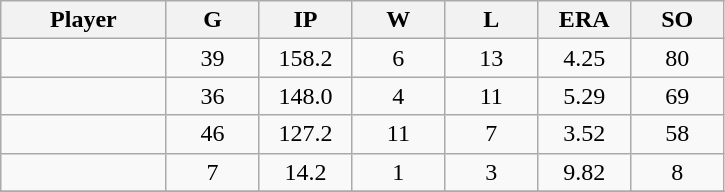<table class="wikitable sortable">
<tr>
<th bgcolor="#DDDDFF" width="16%">Player</th>
<th bgcolor="#DDDDFF" width="9%">G</th>
<th bgcolor="#DDDDFF" width="9%">IP</th>
<th bgcolor="#DDDDFF" width="9%">W</th>
<th bgcolor="#DDDDFF" width="9%">L</th>
<th bgcolor="#DDDDFF" width="9%">ERA</th>
<th bgcolor="#DDDDFF" width="9%">SO</th>
</tr>
<tr align="center">
<td></td>
<td>39</td>
<td>158.2</td>
<td>6</td>
<td>13</td>
<td>4.25</td>
<td>80</td>
</tr>
<tr align="center">
<td></td>
<td>36</td>
<td>148.0</td>
<td>4</td>
<td>11</td>
<td>5.29</td>
<td>69</td>
</tr>
<tr align="center">
<td></td>
<td>46</td>
<td>127.2</td>
<td>11</td>
<td>7</td>
<td>3.52</td>
<td>58</td>
</tr>
<tr align="center">
<td></td>
<td>7</td>
<td>14.2</td>
<td>1</td>
<td>3</td>
<td>9.82</td>
<td>8</td>
</tr>
<tr align="center">
</tr>
</table>
